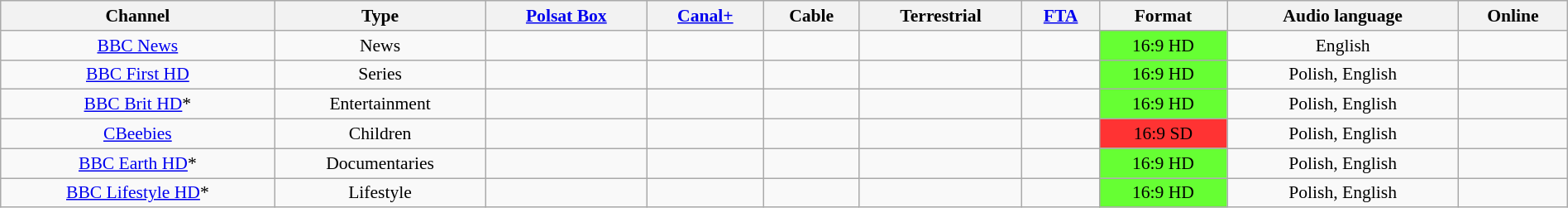<table class="wikitable sortable" width="100%" style="text-align:center; font-size: 90%">
<tr>
<th>Channel</th>
<th>Type</th>
<th><a href='#'>Polsat Box</a></th>
<th><a href='#'>Canal+</a></th>
<th>Cable</th>
<th>Terrestrial</th>
<th><a href='#'>FTA</a></th>
<th>Format</th>
<th>Audio language</th>
<th>Online</th>
</tr>
<tr>
<td><a href='#'>BBC News</a></td>
<td>News</td>
<td></td>
<td></td>
<td></td>
<td></td>
<td></td>
<td bgcolor="#6f3">16:9 HD</td>
<td>English</td>
<td></td>
</tr>
<tr>
<td><a href='#'> BBC First HD</a></td>
<td>Series</td>
<td></td>
<td></td>
<td></td>
<td></td>
<td></td>
<td bgcolor=#6f3>16:9 HD</td>
<td>Polish, English</td>
<td></td>
</tr>
<tr>
<td><a href='#'>BBC Brit HD</a>*</td>
<td>Entertainment</td>
<td></td>
<td></td>
<td></td>
<td></td>
<td></td>
<td bgcolor=#6f3>16:9 HD</td>
<td>Polish, English</td>
<td></td>
</tr>
<tr>
<td><a href='#'>CBeebies</a></td>
<td>Children</td>
<td></td>
<td></td>
<td></td>
<td></td>
<td></td>
<td bgcolor=#f33>16:9 SD</td>
<td>Polish, English</td>
<td></td>
</tr>
<tr>
<td><a href='#'>BBC Earth HD</a>*</td>
<td>Documentaries</td>
<td></td>
<td></td>
<td></td>
<td></td>
<td></td>
<td bgcolor=#6f3>16:9 HD</td>
<td>Polish, English</td>
<td></td>
</tr>
<tr>
<td><a href='#'> BBC Lifestyle HD</a>*</td>
<td>Lifestyle</td>
<td></td>
<td></td>
<td></td>
<td></td>
<td></td>
<td bgcolor=#6f3>16:9 HD</td>
<td>Polish, English</td>
<td></td>
</tr>
</table>
